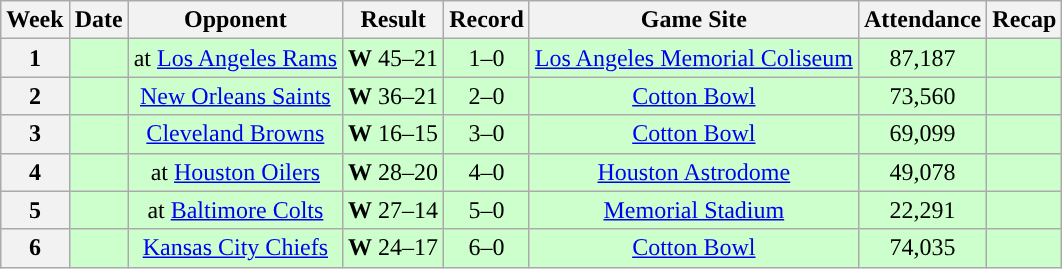<table class="wikitable" style="text-align:center">
<tr>
<th>Week</th>
<th>Date</th>
<th>Opponent</th>
<th>Result</th>
<th>Record</th>
<th>Game Site</th>
<th>Attendance</th>
<th>Recap</th>
</tr>
<tr style="background:#cfc">
<th>1</th>
<td></td>
<td>at <a href='#'>Los Angeles Rams</a></td>
<td><strong>W</strong> 45–21</td>
<td>1–0</td>
<td><a href='#'>Los Angeles Memorial Coliseum</a></td>
<td>87,187</td>
<td></td>
</tr>
<tr style="background:#cfc">
<th>2</th>
<td></td>
<td><a href='#'>New Orleans Saints</a></td>
<td><strong>W</strong> 36–21</td>
<td>2–0</td>
<td><a href='#'>Cotton Bowl</a></td>
<td>73,560</td>
<td></td>
</tr>
<tr style="background:#cfc">
<th>3</th>
<td></td>
<td><a href='#'>Cleveland Browns</a></td>
<td><strong>W</strong> 16–15</td>
<td>3–0</td>
<td><a href='#'>Cotton Bowl</a></td>
<td>69,099</td>
<td></td>
</tr>
<tr style="background:#cfc">
<th>4</th>
<td></td>
<td>at <a href='#'>Houston Oilers</a></td>
<td><strong>W</strong> 28–20</td>
<td>4–0</td>
<td><a href='#'>Houston Astrodome</a></td>
<td>49,078</td>
<td></td>
</tr>
<tr style="background:#cfc">
<th>5</th>
<td></td>
<td>at <a href='#'>Baltimore Colts</a></td>
<td><strong>W</strong> 27–14</td>
<td>5–0</td>
<td><a href='#'>Memorial Stadium</a></td>
<td>22,291</td>
<td></td>
</tr>
<tr style="background:#cfc">
<th>6</th>
<td></td>
<td><a href='#'>Kansas City Chiefs</a></td>
<td><strong>W</strong> 24–17</td>
<td>6–0</td>
<td><a href='#'>Cotton Bowl</a></td>
<td>74,035</td>
<td></td>
</tr>
</table>
